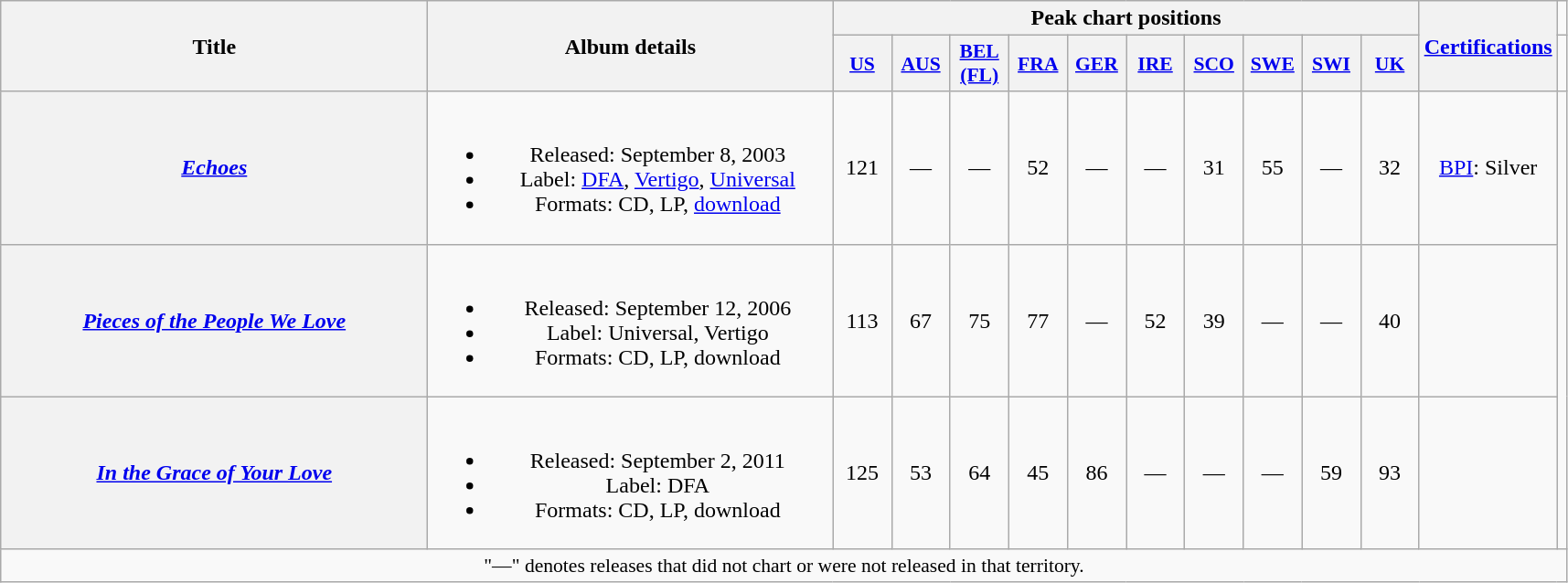<table class="wikitable plainrowheaders" style="text-align:center;">
<tr>
<th scope="col" rowspan="2" style="width:19em;">Title</th>
<th scope="col" rowspan="2" style="width:18em;">Album details</th>
<th scope="col" colspan="10">Peak chart positions</th>
<th rowspan="2"><a href='#'>Certifications</a></th>
</tr>
<tr>
<th scope="col" style="width:2.5em;font-size:90%;"><a href='#'>US</a><br></th>
<th scope="col" style="width:2.5em;font-size:90%;"><a href='#'>AUS</a><br></th>
<th scope="col" style="width:2.5em;font-size:90%;"><a href='#'>BEL<br>(FL)</a><br></th>
<th scope="col" style="width:2.5em;font-size:90%;"><a href='#'>FRA</a><br></th>
<th scope="col" style="width:2.5em;font-size:90%;"><a href='#'>GER</a><br></th>
<th scope="col" style="width:2.5em;font-size:90%;"><a href='#'>IRE</a><br></th>
<th scope="col" style="width:2.5em;font-size:90%;"><a href='#'>SCO</a><br></th>
<th scope="col" style="width:2.5em;font-size:90%;"><a href='#'>SWE</a><br></th>
<th scope="col" style="width:2.5em;font-size:90%;"><a href='#'>SWI</a><br></th>
<th scope="col" style="width:2.5em;font-size:90%;"><a href='#'>UK</a><br></th>
<td></td>
</tr>
<tr>
<th scope="row"><em><a href='#'>Echoes</a></em></th>
<td><br><ul><li>Released: September 8, 2003</li><li>Label: <a href='#'>DFA</a>, <a href='#'>Vertigo</a>, <a href='#'>Universal</a></li><li>Formats: CD, LP, <a href='#'>download</a></li></ul></td>
<td>121</td>
<td>—</td>
<td>—</td>
<td>52</td>
<td>—</td>
<td>—</td>
<td>31</td>
<td>55</td>
<td>—</td>
<td>32</td>
<td><a href='#'>BPI</a>: Silver</td>
</tr>
<tr>
<th scope="row"><em><a href='#'>Pieces of the People We Love</a></em></th>
<td><br><ul><li>Released: September 12, 2006</li><li>Label: Universal, Vertigo</li><li>Formats: CD, LP, download</li></ul></td>
<td>113</td>
<td>67</td>
<td>75</td>
<td>77</td>
<td>—</td>
<td>52</td>
<td>39</td>
<td>—</td>
<td>—</td>
<td>40</td>
<td></td>
</tr>
<tr>
<th scope="row"><em><a href='#'>In the Grace of Your Love</a></em></th>
<td><br><ul><li>Released: September 2, 2011</li><li>Label: DFA</li><li>Formats: CD, LP, download</li></ul></td>
<td>125</td>
<td>53</td>
<td>64</td>
<td>45</td>
<td>86</td>
<td>—</td>
<td>—</td>
<td>—</td>
<td>59</td>
<td>93</td>
<td></td>
</tr>
<tr>
<td colspan="14" style="font-size:90%">"—" denotes releases that did not chart or were not released in that territory.</td>
</tr>
</table>
